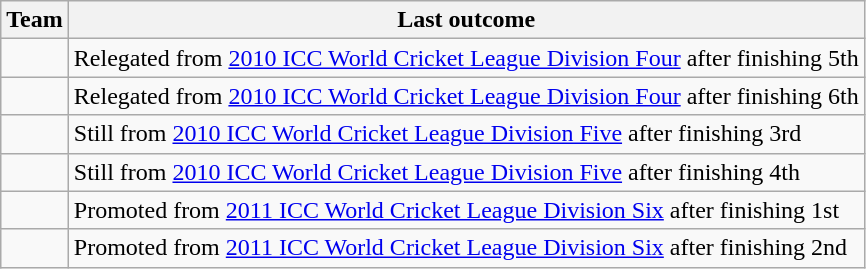<table class="wikitable">
<tr>
<th>Team</th>
<th>Last outcome</th>
</tr>
<tr>
<td></td>
<td>Relegated from <a href='#'>2010 ICC World Cricket League Division Four</a> after finishing 5th</td>
</tr>
<tr>
<td></td>
<td>Relegated from <a href='#'>2010 ICC World Cricket League Division Four</a> after finishing 6th</td>
</tr>
<tr>
<td></td>
<td>Still from <a href='#'>2010 ICC World Cricket League Division Five</a> after finishing 3rd</td>
</tr>
<tr>
<td></td>
<td>Still from <a href='#'>2010 ICC World Cricket League Division Five</a> after finishing 4th</td>
</tr>
<tr>
<td></td>
<td>Promoted from <a href='#'>2011 ICC World Cricket League Division Six</a> after finishing 1st</td>
</tr>
<tr>
<td></td>
<td>Promoted from <a href='#'>2011 ICC World Cricket League Division Six</a> after finishing 2nd</td>
</tr>
</table>
